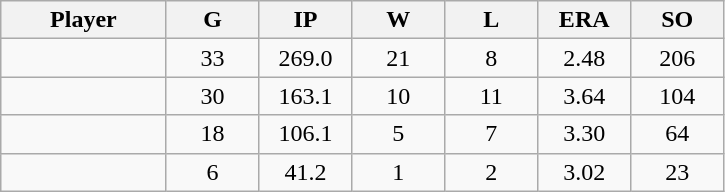<table class="wikitable sortable">
<tr>
<th bgcolor="#DDDDFF" width="16%">Player</th>
<th bgcolor="#DDDDFF" width="9%">G</th>
<th bgcolor="#DDDDFF" width="9%">IP</th>
<th bgcolor="#DDDDFF" width="9%">W</th>
<th bgcolor="#DDDDFF" width="9%">L</th>
<th bgcolor="#DDDDFF" width="9%">ERA</th>
<th bgcolor="#DDDDFF" width="9%">SO</th>
</tr>
<tr align="center">
<td></td>
<td>33</td>
<td>269.0</td>
<td>21</td>
<td>8</td>
<td>2.48</td>
<td>206</td>
</tr>
<tr align="center">
<td></td>
<td>30</td>
<td>163.1</td>
<td>10</td>
<td>11</td>
<td>3.64</td>
<td>104</td>
</tr>
<tr align="center">
<td></td>
<td>18</td>
<td>106.1</td>
<td>5</td>
<td>7</td>
<td>3.30</td>
<td>64</td>
</tr>
<tr align="center">
<td></td>
<td>6</td>
<td>41.2</td>
<td>1</td>
<td>2</td>
<td>3.02</td>
<td>23</td>
</tr>
</table>
